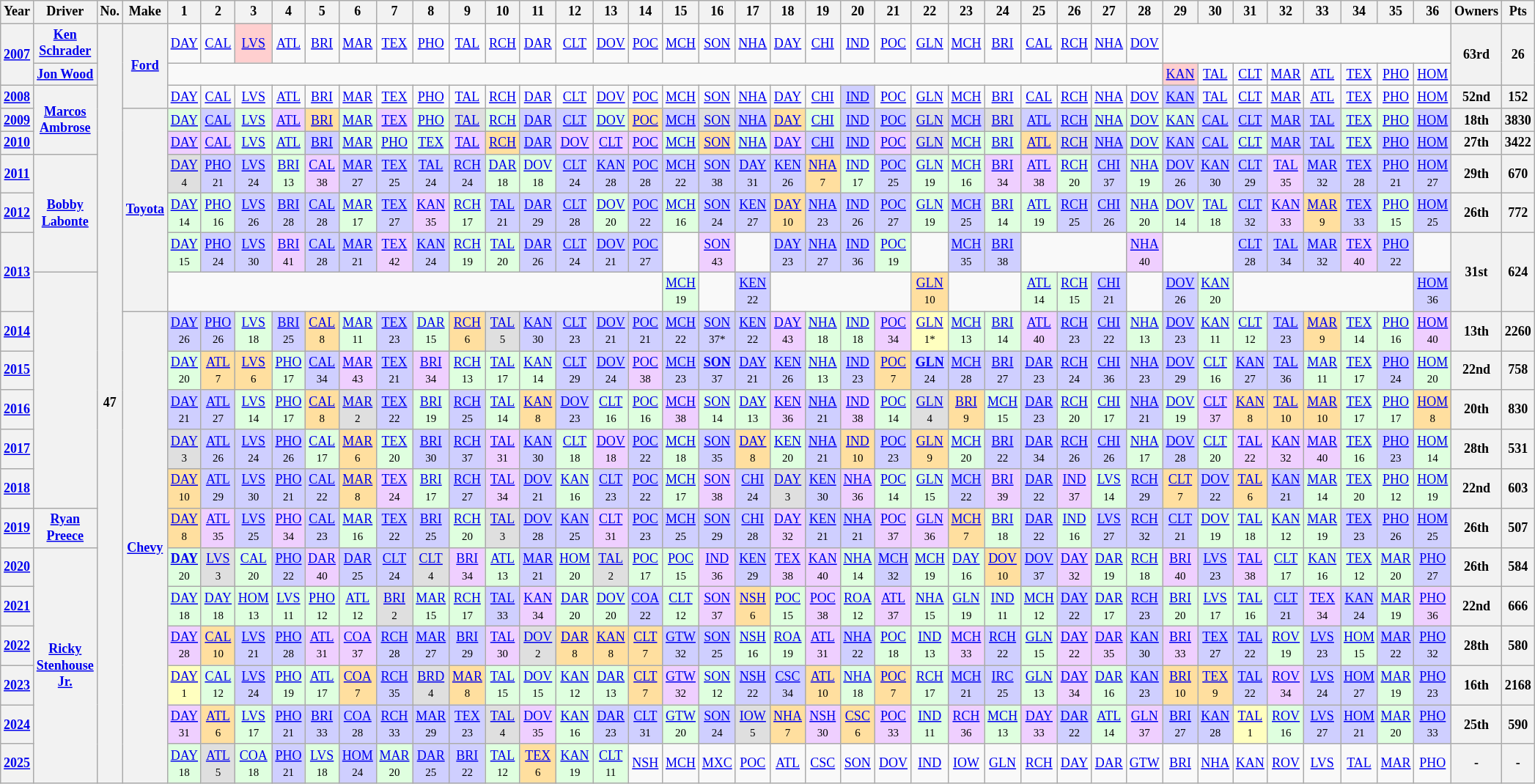<table class="wikitable" style="text-align:center; font-size:75%">
<tr>
<th>Year</th>
<th>Driver</th>
<th>No.</th>
<th>Make</th>
<th>1</th>
<th>2</th>
<th>3</th>
<th>4</th>
<th>5</th>
<th>6</th>
<th>7</th>
<th>8</th>
<th>9</th>
<th>10</th>
<th>11</th>
<th>12</th>
<th>13</th>
<th>14</th>
<th>15</th>
<th>16</th>
<th>17</th>
<th>18</th>
<th>19</th>
<th>20</th>
<th>21</th>
<th>22</th>
<th>23</th>
<th>24</th>
<th>25</th>
<th>26</th>
<th>27</th>
<th>28</th>
<th>29</th>
<th>30</th>
<th>31</th>
<th>32</th>
<th>33</th>
<th>34</th>
<th>35</th>
<th>36</th>
<th>Owners</th>
<th>Pts</th>
</tr>
<tr>
<th rowspan="2"><a href='#'>2007</a></th>
<th><a href='#'>Ken Schrader</a></th>
<th rowspan="21">47</th>
<th rowspan="3"><a href='#'>Ford</a></th>
<td><a href='#'>DAY</a></td>
<td><a href='#'>CAL</a></td>
<td style="background:#FFCFCF;"><a href='#'>LVS</a><br></td>
<td><a href='#'>ATL</a></td>
<td><a href='#'>BRI</a></td>
<td><a href='#'>MAR</a></td>
<td><a href='#'>TEX</a></td>
<td><a href='#'>PHO</a></td>
<td><a href='#'>TAL</a></td>
<td><a href='#'>RCH</a></td>
<td><a href='#'>DAR</a></td>
<td><a href='#'>CLT</a></td>
<td><a href='#'>DOV</a></td>
<td><a href='#'>POC</a></td>
<td><a href='#'>MCH</a></td>
<td><a href='#'>SON</a></td>
<td><a href='#'>NHA</a></td>
<td><a href='#'>DAY</a></td>
<td><a href='#'>CHI</a></td>
<td><a href='#'>IND</a></td>
<td><a href='#'>POC</a></td>
<td><a href='#'>GLN</a></td>
<td><a href='#'>MCH</a></td>
<td><a href='#'>BRI</a></td>
<td><a href='#'>CAL</a></td>
<td><a href='#'>RCH</a></td>
<td><a href='#'>NHA</a></td>
<td><a href='#'>DOV</a></td>
<td colspan="8"></td>
<th rowspan="2">63rd</th>
<th rowspan="2">26</th>
</tr>
<tr>
<th><a href='#'>Jon Wood</a></th>
<td colspan="28"></td>
<td style="background:#FFCFCF;"><a href='#'>KAN</a><br></td>
<td><a href='#'>TAL</a></td>
<td><a href='#'>CLT</a></td>
<td><a href='#'>MAR</a></td>
<td><a href='#'>ATL</a></td>
<td><a href='#'>TEX</a></td>
<td><a href='#'>PHO</a></td>
<td><a href='#'>HOM</a></td>
</tr>
<tr>
<th><a href='#'>2008</a></th>
<th rowspan="3"><a href='#'>Marcos Ambrose</a></th>
<td><a href='#'>DAY</a></td>
<td><a href='#'>CAL</a></td>
<td><a href='#'>LVS</a></td>
<td><a href='#'>ATL</a></td>
<td><a href='#'>BRI</a></td>
<td><a href='#'>MAR</a></td>
<td><a href='#'>TEX</a></td>
<td><a href='#'>PHO</a></td>
<td><a href='#'>TAL</a></td>
<td><a href='#'>RCH</a></td>
<td><a href='#'>DAR</a></td>
<td><a href='#'>CLT</a></td>
<td><a href='#'>DOV</a></td>
<td><a href='#'>POC</a></td>
<td><a href='#'>MCH</a></td>
<td><a href='#'>SON</a></td>
<td><a href='#'>NHA</a></td>
<td><a href='#'>DAY</a></td>
<td><a href='#'>CHI</a></td>
<td style="background:#CFCFFF;"><a href='#'>IND</a><br></td>
<td><a href='#'>POC</a></td>
<td><a href='#'>GLN</a></td>
<td><a href='#'>MCH</a></td>
<td><a href='#'>BRI</a></td>
<td><a href='#'>CAL</a></td>
<td><a href='#'>RCH</a></td>
<td><a href='#'>NHA</a></td>
<td><a href='#'>DOV</a></td>
<td style="background:#CFCFFF;"><a href='#'>KAN</a><br></td>
<td><a href='#'>TAL</a></td>
<td><a href='#'>CLT</a></td>
<td><a href='#'>MAR</a></td>
<td><a href='#'>ATL</a></td>
<td><a href='#'>TEX</a></td>
<td><a href='#'>PHO</a></td>
<td><a href='#'>HOM</a></td>
<th>52nd</th>
<th>152</th>
</tr>
<tr>
<th><a href='#'>2009</a></th>
<th rowspan="6"><a href='#'>Toyota</a></th>
<td style="background:#DFFFDF;"><a href='#'>DAY</a><br></td>
<td style="background:#CFCFFF;"><a href='#'>CAL</a><br></td>
<td style="background:#DFFFDF;"><a href='#'>LVS</a><br></td>
<td style="background:#EFCFFF;"><a href='#'>ATL</a><br></td>
<td style="background:#FFDF9F;"><a href='#'>BRI</a><br></td>
<td style="background:#DFFFDF;"><a href='#'>MAR</a><br></td>
<td style="background:#EFCFFF;"><a href='#'>TEX</a><br></td>
<td style="background:#DFFFDF;"><a href='#'>PHO</a><br></td>
<td style="background:#DFDFDF;"><a href='#'>TAL</a><br></td>
<td style="background:#DFFFDF;"><a href='#'>RCH</a><br></td>
<td style="background:#CFCFFF;"><a href='#'>DAR</a><br></td>
<td style="background:#CFCFFF;"><a href='#'>CLT</a><br></td>
<td style="background:#DFFFDF;"><a href='#'>DOV</a><br></td>
<td style="background:#FFDF9F;"><a href='#'>POC</a><br></td>
<td style="background:#CFCFFF;"><a href='#'>MCH</a><br></td>
<td style="background:#DFDFDF;"><a href='#'>SON</a><br></td>
<td style="background:#CFCFFF;"><a href='#'>NHA</a><br></td>
<td style="background:#FFDF9F;"><a href='#'>DAY</a><br></td>
<td style="background:#DFFFDF;"><a href='#'>CHI</a><br></td>
<td style="background:#CFCFFF;"><a href='#'>IND</a><br></td>
<td style="background:#CFCFFF;"><a href='#'>POC</a><br></td>
<td style="background:#DFDFDF;"><a href='#'>GLN</a><br></td>
<td style="background:#CFCFFF;"><a href='#'>MCH</a><br></td>
<td style="background:#DFDFDF;"><a href='#'>BRI</a><br></td>
<td style="background:#CFCFFF;"><a href='#'>ATL</a><br></td>
<td style="background:#CFCFFF;"><a href='#'>RCH</a><br></td>
<td style="background:#DFFFDF;"><a href='#'>NHA</a><br></td>
<td style="background:#DFFFDF;"><a href='#'>DOV</a><br></td>
<td style="background:#DFFFDF;"><a href='#'>KAN</a><br></td>
<td style="background:#CFCFFF;"><a href='#'>CAL</a><br></td>
<td style="background:#CFCFFF;"><a href='#'>CLT</a><br></td>
<td style="background:#CFCFFF;"><a href='#'>MAR</a><br></td>
<td style="background:#CFCFFF;"><a href='#'>TAL</a><br></td>
<td style="background:#DFFFDF;"><a href='#'>TEX</a><br></td>
<td style="background:#DFFFDF;"><a href='#'>PHO</a><br></td>
<td style="background:#CFCFFF;"><a href='#'>HOM</a><br></td>
<th>18th</th>
<th>3830</th>
</tr>
<tr>
<th><a href='#'>2010</a></th>
<td style="background:#EFCFFF;"><a href='#'>DAY</a><br></td>
<td style="background:#EFCFFF;"><a href='#'>CAL</a><br></td>
<td style="background:#DFFFDF;"><a href='#'>LVS</a><br></td>
<td style="background:#DFFFDF;"><a href='#'>ATL</a><br></td>
<td style="background:#CFCFFF;"><a href='#'>BRI</a><br></td>
<td style="background:#DFFFDF;"><a href='#'>MAR</a><br></td>
<td style="background:#DFFFDF;"><a href='#'>PHO</a><br></td>
<td style="background:#DFFFDF;"><a href='#'>TEX</a><br></td>
<td style="background:#EFCFFF;"><a href='#'>TAL</a><br></td>
<td style="background:#FFDF9F;"><a href='#'>RCH</a><br></td>
<td style="background:#CFCFFF;"><a href='#'>DAR</a><br></td>
<td style="background:#EFCFFF;"><a href='#'>DOV</a><br></td>
<td style="background:#EFCFFF;"><a href='#'>CLT</a><br></td>
<td style="background:#EFCFFF;"><a href='#'>POC</a><br></td>
<td style="background:#DFFFDF;"><a href='#'>MCH</a><br></td>
<td style="background:#FFDF9F;"><a href='#'>SON</a><br></td>
<td style="background:#DFFFDF;"><a href='#'>NHA</a><br></td>
<td style="background:#EFCFFF;"><a href='#'>DAY</a><br></td>
<td style="background:#CFCFFF;"><a href='#'>CHI</a><br></td>
<td style="background:#CFCFFF;"><a href='#'>IND</a><br></td>
<td style="background:#EFCFFF;"><a href='#'>POC</a><br></td>
<td style="background:#DFDFDF;"><a href='#'>GLN</a><br></td>
<td style="background:#DFFFDF;"><a href='#'>MCH</a><br></td>
<td style="background:#DFFFDF;"><a href='#'>BRI</a><br></td>
<td style="background:#FFDF9F;"><a href='#'>ATL</a><br></td>
<td style="background:#DFDFDF;"><a href='#'>RCH</a><br></td>
<td style="background:#CFCFFF;"><a href='#'>NHA</a><br></td>
<td style="background:#DFFFDF;"><a href='#'>DOV</a><br></td>
<td style="background:#CFCFFF;"><a href='#'>KAN</a><br></td>
<td style="background:#CFCFFF;"><a href='#'>CAL</a><br></td>
<td style="background:#DFFFDF;"><a href='#'>CLT</a><br></td>
<td style="background:#CFCFFF;"><a href='#'>MAR</a><br></td>
<td style="background:#CFCFFF;"><a href='#'>TAL</a><br></td>
<td style="background:#DFFFDF;"><a href='#'>TEX</a><br></td>
<td style="background:#CFCFFF;"><a href='#'>PHO</a><br></td>
<td style="background:#CFCFFF;"><a href='#'>HOM</a><br></td>
<th>27th</th>
<th>3422</th>
</tr>
<tr>
<th><a href='#'>2011</a></th>
<th rowspan="3"><a href='#'>Bobby Labonte</a></th>
<td style="background:#DFDFDF;"><a href='#'>DAY</a><br><small>4</small></td>
<td style="background:#CFCFFF;"><a href='#'>PHO</a><br><small>21</small></td>
<td style="background:#CFCFFF;"><a href='#'>LVS</a><br><small>24</small></td>
<td style="background:#DFFFDF;"><a href='#'>BRI</a><br><small>13</small></td>
<td style="background:#EFCFFF;"><a href='#'>CAL</a><br><small>38</small></td>
<td style="background:#CFCFFF;"><a href='#'>MAR</a><br><small>27</small></td>
<td style="background:#CFCFFF;"><a href='#'>TEX</a><br><small>25</small></td>
<td style="background:#CFCFFF;"><a href='#'>TAL</a><br><small>24</small></td>
<td style="background:#CFCFFF;"><a href='#'>RCH</a><br><small>24</small></td>
<td style="background:#DFFFDF;"><a href='#'>DAR</a><br><small>18</small></td>
<td style="background:#DFFFDF;"><a href='#'>DOV</a><br><small>18</small></td>
<td style="background:#CFCFFF;"><a href='#'>CLT</a><br><small>24</small></td>
<td style="background:#CFCFFF;"><a href='#'>KAN</a><br><small>28</small></td>
<td style="background:#CFCFFF;"><a href='#'>POC</a><br><small>28</small></td>
<td style="background:#CFCFFF;"><a href='#'>MCH</a><br><small>22</small></td>
<td style="background:#CFCFFF;"><a href='#'>SON</a><br><small>38</small></td>
<td style="background:#CFCFFF;"><a href='#'>DAY</a><br><small>31</small></td>
<td style="background:#CFCFFF;"><a href='#'>KEN</a><br><small>26</small></td>
<td style="background:#FFDF9F;"><a href='#'>NHA</a><br><small>7</small></td>
<td style="background:#DFFFDF;"><a href='#'>IND</a><br><small>17</small></td>
<td style="background:#CFCFFF;"><a href='#'>POC</a><br><small>25</small></td>
<td style="background:#DFFFDF;"><a href='#'>GLN</a><br><small>19</small></td>
<td style="background:#DFFFDF;"><a href='#'>MCH</a><br><small>16</small></td>
<td style="background:#EFCFFF;"><a href='#'>BRI</a><br><small>34</small></td>
<td style="background:#EFCFFF;"><a href='#'>ATL</a><br><small>38</small></td>
<td style="background:#DFFFDF;"><a href='#'>RCH</a><br><small>20</small></td>
<td style="background:#CFCFFF;"><a href='#'>CHI</a><br><small>37</small></td>
<td style="background:#DFFFDF;"><a href='#'>NHA</a><br><small>19</small></td>
<td style="background:#CFCFFF;"><a href='#'>DOV</a><br><small>26</small></td>
<td style="background:#CFCFFF;"><a href='#'>KAN</a><br><small>30</small></td>
<td style="background:#CFCFFF;"><a href='#'>CLT</a><br><small>29</small></td>
<td style="background:#EFCFFF;"><a href='#'>TAL</a><br><small>35</small></td>
<td style="background:#CFCFFF;"><a href='#'>MAR</a><br><small>32</small></td>
<td style="background:#CFCFFF;"><a href='#'>TEX</a><br><small>28</small></td>
<td style="background:#CFCFFF;"><a href='#'>PHO</a><br><small>21</small></td>
<td style="background:#CFCFFF;"><a href='#'>HOM</a><br><small>27</small></td>
<th>29th</th>
<th>670</th>
</tr>
<tr>
<th><a href='#'>2012</a></th>
<td style="background:#DFFFDF;"><a href='#'>DAY</a><br><small>14</small></td>
<td style="background:#DFFFDF;"><a href='#'>PHO</a><br><small>16</small></td>
<td style="background:#CFCFFF;"><a href='#'>LVS</a><br><small>26</small></td>
<td style="background:#CFCFFF;"><a href='#'>BRI</a><br><small>28</small></td>
<td style="background:#CFCFFF;"><a href='#'>CAL</a><br><small>28</small></td>
<td style="background:#DFFFDF;"><a href='#'>MAR</a><br><small>17</small></td>
<td style="background:#CFCFFF;"><a href='#'>TEX</a><br><small>27</small></td>
<td style="background:#EFCFFF;"><a href='#'>KAN</a><br><small>35</small></td>
<td style="background:#DFFFDF;"><a href='#'>RCH</a><br><small>17</small></td>
<td style="background:#CFCFFF;"><a href='#'>TAL</a><br><small>21</small></td>
<td style="background:#CFCFFF;"><a href='#'>DAR</a><br><small>29</small></td>
<td style="background:#CFCFFF;"><a href='#'>CLT</a><br><small>28</small></td>
<td style="background:#DFFFDF;"><a href='#'>DOV</a><br><small>20</small></td>
<td style="background:#CFCFFF;"><a href='#'>POC</a><br><small>22</small></td>
<td style="background:#DFFFDF;"><a href='#'>MCH</a><br><small>16</small></td>
<td style="background:#CFCFFF;"><a href='#'>SON</a><br><small>24</small></td>
<td style="background:#CFCFFF;"><a href='#'>KEN</a><br><small>27</small></td>
<td style="background:#FFDF9F;"><a href='#'>DAY</a><br><small>10</small></td>
<td style="background:#CFCFFF;"><a href='#'>NHA</a><br><small>23</small></td>
<td style="background:#CFCFFF;"><a href='#'>IND</a><br><small>26</small></td>
<td style="background:#CFCFFF;"><a href='#'>POC</a><br><small>27</small></td>
<td style="background:#DFFFDF;"><a href='#'>GLN</a><br><small>19</small></td>
<td style="background:#CFCFFF;"><a href='#'>MCH</a><br><small>25</small></td>
<td style="background:#DFFFDF;"><a href='#'>BRI</a><br><small>14</small></td>
<td style="background:#DFFFDF;"><a href='#'>ATL</a><br><small>19</small></td>
<td style="background:#CFCFFF;"><a href='#'>RCH</a><br><small>25</small></td>
<td style="background:#CFCFFF;"><a href='#'>CHI</a><br><small>26</small></td>
<td style="background:#DFFFDF;"><a href='#'>NHA</a><br><small>20</small></td>
<td style="background:#DFFFDF;"><a href='#'>DOV</a><br><small>14</small></td>
<td style="background:#DFFFDF;"><a href='#'>TAL</a><br><small>18</small></td>
<td style="background:#CFCFFF;"><a href='#'>CLT</a><br><small>32</small></td>
<td style="background:#EFCFFF;"><a href='#'>KAN</a><br><small>33</small></td>
<td style="background:#FFDF9F;"><a href='#'>MAR</a><br><small>9</small></td>
<td style="background:#CFCFFF;"><a href='#'>TEX</a><br><small>33</small></td>
<td style="background:#DFFFDF;"><a href='#'>PHO</a><br><small>15</small></td>
<td style="background:#CFCFFF;"><a href='#'>HOM</a><br><small>25</small></td>
<th>26th</th>
<th>772</th>
</tr>
<tr>
<th rowspan="2"><a href='#'>2013</a></th>
<td style="background:#DFFFDF;"><a href='#'>DAY</a><br><small>15</small></td>
<td style="background:#CFCFFF;"><a href='#'>PHO</a><br><small>24</small></td>
<td style="background:#CFCFFF;"><a href='#'>LVS</a><br><small>30</small></td>
<td style="background:#EFCFFF;"><a href='#'>BRI</a><br><small>41</small></td>
<td style="background:#CFCFFF;"><a href='#'>CAL</a><br><small>28</small></td>
<td style="background:#CFCFFF;"><a href='#'>MAR</a><br><small>21</small></td>
<td style="background:#EFCFFF;"><a href='#'>TEX</a><br><small>42</small></td>
<td style="background:#CFCFFF;"><a href='#'>KAN</a><br><small>24</small></td>
<td style="background:#DFFFDF;"><a href='#'>RCH</a><br><small>19</small></td>
<td style="background:#DFFFDF;"><a href='#'>TAL</a><br><small>20</small></td>
<td style="background:#CFCFFF;"><a href='#'>DAR</a><br><small>26</small></td>
<td style="background:#CFCFFF;"><a href='#'>CLT</a><br><small>24</small></td>
<td style="background:#CFCFFF;"><a href='#'>DOV</a><br><small>21</small></td>
<td style="background:#CFCFFF;"><a href='#'>POC</a><br><small>27</small></td>
<td></td>
<td style="background:#EFCFFF;"><a href='#'>SON</a><br><small>43</small></td>
<td></td>
<td style="background:#CFCFFF;"><a href='#'>DAY</a><br><small>23</small></td>
<td style="background:#CFCFFF;"><a href='#'>NHA</a><br><small>27</small></td>
<td style="background:#CFCFFF;"><a href='#'>IND</a><br><small>36</small></td>
<td style="background:#DFFFDF;"><a href='#'>POC</a><br><small>19</small></td>
<td></td>
<td style="background:#CFCFFF;"><a href='#'>MCH</a><br><small>35</small></td>
<td style="background:#CFCFFF;"><a href='#'>BRI</a><br><small>38</small></td>
<td colspan="3"></td>
<td style="background:#EFCFFF;"><a href='#'>NHA</a><br><small>40</small></td>
<td colspan="2"></td>
<td style="background:#CFCFFF;"><a href='#'>CLT</a><br><small>28</small></td>
<td style="background:#CFCFFF;"><a href='#'>TAL</a><br><small>34</small></td>
<td style="background:#CFCFFF;"><a href='#'>MAR</a><br><small>32</small></td>
<td style="background:#EFCFFF;"><a href='#'>TEX</a><br><small>40</small></td>
<td style="background:#CFCFFF;"><a href='#'>PHO</a><br><small>22</small></td>
<td></td>
<th rowspan=2>31st</th>
<th rowspan=2>624</th>
</tr>
<tr>
<th rowspan="6"></th>
<td colspan="14"></td>
<td style="background:#DFFFDF;"><a href='#'>MCH</a><br><small>19</small></td>
<td></td>
<td style="background:#CFCFFF;"><a href='#'>KEN</a><br><small>22</small></td>
<td colspan="4"></td>
<td style="background:#FFDF9F;"><a href='#'>GLN</a><br><small>10</small></td>
<td colspan="2"></td>
<td style="background:#DFFFDF;"><a href='#'>ATL</a><br><small>14</small></td>
<td style="background:#DFFFDF;"><a href='#'>RCH</a><br><small>15</small></td>
<td style="background:#CFCFFF;"><a href='#'>CHI</a><br><small>21</small></td>
<td></td>
<td style="background:#CFCFFF;"><a href='#'>DOV</a><br><small>26</small></td>
<td style="background:#DFFFDF;"><a href='#'>KAN</a><br><small>20</small></td>
<td colspan="5"></td>
<td style="background:#CFCFFF;"><a href='#'>HOM</a><br><small>36</small></td>
</tr>
<tr>
<th><a href='#'>2014</a></th>
<th rowspan="12"><a href='#'>Chevy</a></th>
<td style="background:#CFCFFF;"><a href='#'>DAY</a><br><small>26</small></td>
<td style="background:#CFCFFF;"><a href='#'>PHO</a><br><small>26</small></td>
<td style="background:#DFFFDF;"><a href='#'>LVS</a><br><small>18</small></td>
<td style="background:#CFCFFF;"><a href='#'>BRI</a><br><small>25</small></td>
<td style="background:#FFDF9F;"><a href='#'>CAL</a><br><small>8</small></td>
<td style="background:#DFFFDF;"><a href='#'>MAR</a><br><small>11</small></td>
<td style="background:#CFCFFF;"><a href='#'>TEX</a><br><small>23</small></td>
<td style="background:#DFFFDF;"><a href='#'>DAR</a><br><small>15</small></td>
<td style="background:#FFDF9F;"><a href='#'>RCH</a><br><small>6</small></td>
<td style="background:#DFDFDF;"><a href='#'>TAL</a><br><small>5</small></td>
<td style="background:#CFCFFF;"><a href='#'>KAN</a><br><small>30</small></td>
<td style="background:#CFCFFF;"><a href='#'>CLT</a><br><small>23</small></td>
<td style="background:#CFCFFF;"><a href='#'>DOV</a><br><small>21</small></td>
<td style="background:#CFCFFF;"><a href='#'>POC</a><br><small>21</small></td>
<td style="background:#CFCFFF;"><a href='#'>MCH</a><br><small>22</small></td>
<td style="background:#CFCFFF;"><a href='#'>SON</a><br><small>37*</small></td>
<td style="background:#CFCFFF;"><a href='#'>KEN</a><br><small>22</small></td>
<td style="background:#EFCFFF;"><a href='#'>DAY</a><br><small>43</small></td>
<td style="background:#DFFFDF;"><a href='#'>NHA</a><br><small>18</small></td>
<td style="background:#DFFFDF;"><a href='#'>IND</a><br><small>18</small></td>
<td style="background:#EFCFFF;"><a href='#'>POC</a><br><small>34</small></td>
<td style="background:#FFFFBF;"><a href='#'>GLN</a><br><small>1*</small></td>
<td style="background:#DFFFDF;"><a href='#'>MCH</a><br><small>13</small></td>
<td style="background:#DFFFDF;"><a href='#'>BRI</a><br><small>14</small></td>
<td style="background:#EFCFFF;"><a href='#'>ATL</a><br><small>40</small></td>
<td style="background:#CFCFFF;"><a href='#'>RCH</a><br><small>23</small></td>
<td style="background:#CFCFFF;"><a href='#'>CHI</a><br><small>22</small></td>
<td style="background:#DFFFDF;"><a href='#'>NHA</a><br><small>13</small></td>
<td style="background:#CFCFFF;"><a href='#'>DOV</a><br><small>23</small></td>
<td style="background:#DFFFDF;"><a href='#'>KAN</a><br><small>11</small></td>
<td style="background:#DFFFDF;"><a href='#'>CLT</a><br><small>12</small></td>
<td style="background:#CFCFFF;"><a href='#'>TAL</a><br><small>23</small></td>
<td style="background:#FFDF9F;"><a href='#'>MAR</a><br><small>9</small></td>
<td style="background:#DFFFDF;"><a href='#'>TEX</a><br><small>14</small></td>
<td style="background:#DFFFDF;"><a href='#'>PHO</a><br><small>16</small></td>
<td style="background:#EFCFFF;"><a href='#'>HOM</a><br><small>40</small></td>
<th>13th</th>
<th>2260</th>
</tr>
<tr>
<th><a href='#'>2015</a></th>
<td style="background:#DFFFDF;"><a href='#'>DAY</a><br><small>20</small></td>
<td style="background:#FFDF9F;"><a href='#'>ATL</a><br><small>7</small></td>
<td style="background:#FFDF9F;"><a href='#'>LVS</a><br><small>6</small></td>
<td style="background:#DFFFDF;"><a href='#'>PHO</a><br><small>17</small></td>
<td style="background:#CFCFFF;"><a href='#'>CAL</a><br><small>34</small></td>
<td style="background:#EFCFFF;"><a href='#'>MAR</a><br><small>43</small></td>
<td style="background:#CFCFFF;"><a href='#'>TEX</a><br><small>21</small></td>
<td style="background:#EFCFFF;"><a href='#'>BRI</a><br><small>34</small></td>
<td style="background:#DFFFDF;"><a href='#'>RCH</a><br><small>13</small></td>
<td style="background:#DFFFDF;"><a href='#'>TAL</a><br><small>17</small></td>
<td style="background:#DFFFDF;"><a href='#'>KAN</a><br><small>14</small></td>
<td style="background:#CFCFFF;"><a href='#'>CLT</a><br><small>29</small></td>
<td style="background:#CFCFFF;"><a href='#'>DOV</a><br><small>24</small></td>
<td style="background:#EFCFFF;"><a href='#'>POC</a><br><small>38</small></td>
<td style="background:#CFCFFF;"><a href='#'>MCH</a><br><small>23</small></td>
<td style="background:#CFCFFF;"><strong><a href='#'>SON</a></strong><br><small>37</small></td>
<td style="background:#CFCFFF;"><a href='#'>DAY</a><br><small>21</small></td>
<td style="background:#CFCFFF;"><a href='#'>KEN</a><br><small>26</small></td>
<td style="background:#DFFFDF;"><a href='#'>NHA</a><br><small>13</small></td>
<td style="background:#CFCFFF;"><a href='#'>IND</a><br><small>23</small></td>
<td style="background:#FFDF9F;"><a href='#'>POC</a><br><small>7</small></td>
<td style="background:#CFCFFF;"><strong><a href='#'>GLN</a></strong><br><small>24</small></td>
<td style="background:#CFCFFF;"><a href='#'>MCH</a><br><small>28</small></td>
<td style="background:#CFCFFF;"><a href='#'>BRI</a><br><small>27</small></td>
<td style="background:#CFCFFF;"><a href='#'>DAR</a><br><small>23</small></td>
<td style="background:#CFCFFF;"><a href='#'>RCH</a><br><small>24</small></td>
<td style="background:#CFCFFF;"><a href='#'>CHI</a><br><small>36</small></td>
<td style="background:#CFCFFF;"><a href='#'>NHA</a><br><small>23</small></td>
<td style="background:#CFCFFF;"><a href='#'>DOV</a><br><small>29</small></td>
<td style="background:#DFFFDF;"><a href='#'>CLT</a><br><small>16</small></td>
<td style="background:#CFCFFF;"><a href='#'>KAN</a><br><small>27</small></td>
<td style="background:#CFCFFF;"><a href='#'>TAL</a><br><small>36</small></td>
<td style="background:#DFFFDF;"><a href='#'>MAR</a><br><small>11</small></td>
<td style="background:#DFFFDF;"><a href='#'>TEX</a><br><small>17</small></td>
<td style="background:#CFCFFF;"><a href='#'>PHO</a><br><small>24</small></td>
<td style="background:#DFFFDF;"><a href='#'>HOM</a><br><small>20</small></td>
<th>22nd</th>
<th>758</th>
</tr>
<tr>
<th><a href='#'>2016</a></th>
<td style="background:#CFCFFF;"><a href='#'>DAY</a><br><small>21</small></td>
<td style="background:#CFCFFF;"><a href='#'>ATL</a><br><small>27</small></td>
<td style="background:#DFFFDF;"><a href='#'>LVS</a><br><small>14</small></td>
<td style="background:#DFFFDF;"><a href='#'>PHO</a><br><small>17</small></td>
<td style="background:#FFDF9F;"><a href='#'>CAL</a><br><small>8</small></td>
<td style="background:#DFDFDF;"><a href='#'>MAR</a><br><small>2</small></td>
<td style="background:#CFCFFF;"><a href='#'>TEX</a><br><small>22</small></td>
<td style="background:#DFFFDF;"><a href='#'>BRI</a><br><small>19</small></td>
<td style="background:#CFCFFF;"><a href='#'>RCH</a><br><small>25</small></td>
<td style="background:#DFFFDF;"><a href='#'>TAL</a><br><small>14</small></td>
<td style="background:#FFDF9F;"><a href='#'>KAN</a><br><small>8</small></td>
<td style="background:#CFCFFF;"><a href='#'>DOV</a><br><small>23</small></td>
<td style="background:#DFFFDF;"><a href='#'>CLT</a><br><small>16</small></td>
<td style="background:#DFFFDF;"><a href='#'>POC</a><br><small>16</small></td>
<td style="background:#EFCFFF;"><a href='#'>MCH</a><br><small>38</small></td>
<td style="background:#DFFFDF;"><a href='#'>SON</a><br><small>14</small></td>
<td style="background:#DFFFDF;"><a href='#'>DAY</a><br><small>13</small></td>
<td style="background:#EFCFFF;"><a href='#'>KEN</a><br><small>36</small></td>
<td style="background:#CFCFFF;"><a href='#'>NHA</a><br><small>21</small></td>
<td style="background:#EFCFFF;"><a href='#'>IND</a><br><small>38</small></td>
<td style="background:#DFFFDF;"><a href='#'>POC</a><br><small>14</small></td>
<td style="background:#DFDFDF;"><a href='#'>GLN</a><br><small>4</small></td>
<td style="background:#FFDF9F;"><a href='#'>BRI</a><br><small>9</small></td>
<td style="background:#DFFFDF;"><a href='#'>MCH</a><br><small>15</small></td>
<td style="background:#CFCFFF;"><a href='#'>DAR</a><br><small>23</small></td>
<td style="background:#DFFFDF;"><a href='#'>RCH</a><br><small>20</small></td>
<td style="background:#DFFFDF;"><a href='#'>CHI</a><br><small>17</small></td>
<td style="background:#CFCFFF;"><a href='#'>NHA</a><br><small>21</small></td>
<td style="background:#DFFFDF;"><a href='#'>DOV</a><br><small>19</small></td>
<td style="background:#EFCFFF;"><a href='#'>CLT</a><br><small>37</small></td>
<td style="background:#FFDF9F;"><a href='#'>KAN</a><br><small>8</small></td>
<td style="background:#FFDF9F;"><a href='#'>TAL</a><br><small>10</small></td>
<td style="background:#FFDF9F;"><a href='#'>MAR</a><br><small>10</small></td>
<td style="background:#DFFFDF;"><a href='#'>TEX</a><br><small>17</small></td>
<td style="background:#DFFFDF;"><a href='#'>PHO</a><br><small>17</small></td>
<td style="background:#FFDF9F;"><a href='#'>HOM</a><br><small>8</small></td>
<th>20th</th>
<th>830</th>
</tr>
<tr>
<th><a href='#'>2017</a></th>
<td style="background:#DFDFDF;"><a href='#'>DAY</a><br><small>3</small></td>
<td style="background:#CFCFFF;"><a href='#'>ATL</a><br><small>26</small></td>
<td style="background:#CFCFFF;"><a href='#'>LVS</a><br><small>24</small></td>
<td style="background:#CFCFFF;"><a href='#'>PHO</a><br><small>26</small></td>
<td style="background:#DFFFDF;"><a href='#'>CAL</a><br><small>17</small></td>
<td style="background:#FFDF9F;"><a href='#'>MAR</a><br><small>6</small></td>
<td style="background:#DFFFDF;"><a href='#'>TEX</a><br><small>20</small></td>
<td style="background:#CFCFFF;"><a href='#'>BRI</a><br><small>30</small></td>
<td style="background:#CFCFFF;"><a href='#'>RCH</a><br><small>37</small></td>
<td style="background:#EFCFFF;"><a href='#'>TAL</a><br><small>31</small></td>
<td style="background:#CFCFFF;"><a href='#'>KAN</a><br><small>30</small></td>
<td style="background:#DFFFDF;"><a href='#'>CLT</a><br><small>18</small></td>
<td style="background:#EFCFFF;"><a href='#'>DOV</a><br><small>18</small></td>
<td style="background:#CFCFFF;"><a href='#'>POC</a><br><small>22</small></td>
<td style="background:#DFFFDF;"><a href='#'>MCH</a><br><small>18</small></td>
<td style="background:#CFCFFF;"><a href='#'>SON</a><br><small>35</small></td>
<td style="background:#FFDF9F;"><a href='#'>DAY</a><br><small>8</small></td>
<td style="background:#DFFFDF;"><a href='#'>KEN</a><br><small>20</small></td>
<td style="background:#CFCFFF;"><a href='#'>NHA</a><br><small>21</small></td>
<td style="background:#FFDF9F;"><a href='#'>IND</a><br><small>10</small></td>
<td style="background:#CFCFFF;"><a href='#'>POC</a><br><small>23</small></td>
<td style="background:#FFDF9F;"><a href='#'>GLN</a><br><small>9</small></td>
<td style="background:#DFFFDF;"><a href='#'>MCH</a><br><small>20</small></td>
<td style="background:#CFCFFF;"><a href='#'>BRI</a><br><small>22</small></td>
<td style="background:#CFCFFF;"><a href='#'>DAR</a><br><small>34</small></td>
<td style="background:#CFCFFF;"><a href='#'>RCH</a><br><small>26</small></td>
<td style="background:#CFCFFF;"><a href='#'>CHI</a><br><small>26</small></td>
<td style="background:#DFFFDF;"><a href='#'>NHA</a><br><small>17</small></td>
<td style="background:#CFCFFF;"><a href='#'>DOV</a><br><small>28</small></td>
<td style="background:#DFFFDF;"><a href='#'>CLT</a><br><small>20</small></td>
<td style="background:#EFCFFF;"><a href='#'>TAL</a><br><small>22</small></td>
<td style="background:#EFCFFF;"><a href='#'>KAN</a><br><small>32</small></td>
<td style="background:#EFCFFF;"><a href='#'>MAR</a><br><small>40</small></td>
<td style="background:#DFFFDF;"><a href='#'>TEX</a><br><small>16</small></td>
<td style="background:#CFCFFF;"><a href='#'>PHO</a><br><small>23</small></td>
<td style="background:#DFFFDF;"><a href='#'>HOM</a><br><small>14</small></td>
<th>28th</th>
<th>531</th>
</tr>
<tr>
<th><a href='#'>2018</a></th>
<td style="background:#FFDF9F;"><a href='#'>DAY</a><br><small>10</small></td>
<td style="background:#CFCFFF;"><a href='#'>ATL</a><br><small>29</small></td>
<td style="background:#CFCFFF;"><a href='#'>LVS</a><br><small>30</small></td>
<td style="background:#CFCFFF;"><a href='#'>PHO</a><br><small>21</small></td>
<td style="background:#CFCFFF;"><a href='#'>CAL</a><br><small>22</small></td>
<td style="background:#FFDF9F;"><a href='#'>MAR</a><br><small>8</small></td>
<td style="background:#EFCFFF;"><a href='#'>TEX</a><br><small>24</small></td>
<td style="background:#DFFFDF;"><a href='#'>BRI</a><br><small>17</small></td>
<td style="background:#CFCFFF;"><a href='#'>RCH</a><br><small>27</small></td>
<td style="background:#EFCFFF;"><a href='#'>TAL</a><br><small>34</small></td>
<td style="background:#CFCFFF;"><a href='#'>DOV</a><br><small>21</small></td>
<td style="background:#DFFFDF;"><a href='#'>KAN</a><br><small>16</small></td>
<td style="background:#CFCFFF;"><a href='#'>CLT</a><br><small>23</small></td>
<td style="background:#CFCFFF;"><a href='#'>POC</a><br><small>22</small></td>
<td style="background:#DFFFDF;"><a href='#'>MCH</a><br><small>17</small></td>
<td style="background:#EFCFFF;"><a href='#'>SON</a><br><small>38</small></td>
<td style="background:#CFCFFF;"><a href='#'>CHI</a><br><small>24</small></td>
<td style="background:#DFDFDF;"><a href='#'>DAY</a><br><small>3</small></td>
<td style="background:#CFCFFF;"><a href='#'>KEN</a><br><small>30</small></td>
<td style="background:#EFCFFF;"><a href='#'>NHA</a><br><small>36</small></td>
<td style="background:#DFFFDF;"><a href='#'>POC</a><br><small>14</small></td>
<td style="background:#DFFFDF;"><a href='#'>GLN</a><br><small>15</small></td>
<td style="background:#CFCFFF;"><a href='#'>MCH</a><br><small>22</small></td>
<td style="background:#EFCFFF;"><a href='#'>BRI</a><br><small>39</small></td>
<td style="background:#CFCFFF;"><a href='#'>DAR</a><br><small>22</small></td>
<td style="background:#EFCFFF;"><a href='#'>IND</a><br><small>37</small></td>
<td style="background:#DFFFDF;"><a href='#'>LVS</a><br><small>14</small></td>
<td style="background:#CFCFFF;"><a href='#'>RCH</a><br><small>29</small></td>
<td style="background:#FFDF9F;"><a href='#'>CLT</a><br><small>7</small></td>
<td style="background:#CFCFFF;"><a href='#'>DOV</a><br><small>22</small></td>
<td style="background:#FFDF9F;"><a href='#'>TAL</a><br><small>6</small></td>
<td style="background:#CFCFFF;"><a href='#'>KAN</a><br><small>21</small></td>
<td style="background:#DFFFDF;"><a href='#'>MAR</a><br><small>14</small></td>
<td style="background:#DFFFDF;"><a href='#'>TEX</a><br><small>20</small></td>
<td style="background:#DFFFDF;"><a href='#'>PHO</a><br><small>12</small></td>
<td style="background:#DFFFDF;"><a href='#'>HOM</a><br><small>19</small></td>
<th>22nd</th>
<th>603</th>
</tr>
<tr>
<th><a href='#'>2019</a></th>
<th><a href='#'>Ryan Preece</a></th>
<td style="background:#FFDF9F;"><a href='#'>DAY</a><br><small>8</small></td>
<td style="background:#EFCFFF;"><a href='#'>ATL</a><br><small>35</small></td>
<td style="background:#CFCFFF;"><a href='#'>LVS</a><br><small>25</small></td>
<td style="background:#EFCFFF;"><a href='#'>PHO</a><br><small>34</small></td>
<td style="background:#CFCFFF;"><a href='#'>CAL</a><br><small>23</small></td>
<td style="background:#DFFFDF;"><a href='#'>MAR</a><br><small>16</small></td>
<td style="background:#CFCFFF;"><a href='#'>TEX</a><br><small>22</small></td>
<td style="background:#CFCFFF;"><a href='#'>BRI</a><br><small>25</small></td>
<td style="background:#DFFFDF;"><a href='#'>RCH</a><br><small>20</small></td>
<td style="background:#DFDFDF;"><a href='#'>TAL</a><br><small>3</small></td>
<td style="background:#CFCFFF;"><a href='#'>DOV</a><br><small>28</small></td>
<td style="background:#CFCFFF;"><a href='#'>KAN</a><br><small>25</small></td>
<td style="background:#EFCFFF;"><a href='#'>CLT</a><br><small>31</small></td>
<td style="background:#CFCFFF;"><a href='#'>POC</a><br><small>23</small></td>
<td style="background:#CFCFFF;"><a href='#'>MCH</a><br><small>25</small></td>
<td style="background:#CFCFFF;"><a href='#'>SON</a><br><small>29</small></td>
<td style="background:#CFCFFF;"><a href='#'>CHI</a><br><small>28</small></td>
<td style="background:#EFCFFF;"><a href='#'>DAY</a><br><small>32</small></td>
<td style="background:#CFCFFF;"><a href='#'>KEN</a><br><small>21</small></td>
<td style="background:#CFCFFF;"><a href='#'>NHA</a><br><small>21</small></td>
<td style="background:#EFCFFF;"><a href='#'>POC</a><br><small>37</small></td>
<td style="background:#EFCFFF;"><a href='#'>GLN</a><br><small>36</small></td>
<td style="background:#FFDF9F;"><a href='#'>MCH</a><br><small>7</small></td>
<td style="background:#DFFFDF;"><a href='#'>BRI</a><br><small>18</small></td>
<td style="background:#CFCFFF;"><a href='#'>DAR</a><br><small>22</small></td>
<td style="background:#DFFFDF;"><a href='#'>IND</a><br><small>16</small></td>
<td style="background:#CFCFFF;"><a href='#'>LVS</a><br><small>27</small></td>
<td style="background:#CFCFFF;"><a href='#'>RCH</a><br><small>32</small></td>
<td style="background:#CFCFFF;"><a href='#'>CLT</a><br><small>21</small></td>
<td style="background:#DFFFDF;"><a href='#'>DOV</a><br><small>19</small></td>
<td style="background:#DFFFDF;"><a href='#'>TAL</a><br><small>18</small></td>
<td style="background:#DFFFDF;"><a href='#'>KAN</a><br><small>12</small></td>
<td style="background:#DFFFDF;"><a href='#'>MAR</a><br><small>19</small></td>
<td style="background:#CFCFFF;"><a href='#'>TEX</a><br><small>23</small></td>
<td style="background:#CFCFFF;"><a href='#'>PHO</a><br><small>26</small></td>
<td style="background:#CFCFFF;"><a href='#'>HOM</a><br><small>25</small></td>
<th>26th</th>
<th>507</th>
</tr>
<tr>
<th><a href='#'>2020</a></th>
<th rowspan="6"><a href='#'>Ricky Stenhouse Jr.</a></th>
<td style="background:#DFFFDF;"><strong><a href='#'>DAY</a></strong><br><small>20</small></td>
<td style="background:#DFDFDF;"><a href='#'>LVS</a><br><small>3</small></td>
<td style="background:#DFFFDF;"><a href='#'>CAL</a><br><small>20</small></td>
<td style="background:#CFCFFF;"><a href='#'>PHO</a><br><small>22</small></td>
<td style="background:#EFCFFF;"><a href='#'>DAR</a><br><small>40</small></td>
<td style="background:#CFCFFF;"><a href='#'>DAR</a><br><small>25</small></td>
<td style="background:#CFCFFF;"><a href='#'>CLT</a><br><small>24</small></td>
<td style="background:#DFDFDF;"><a href='#'>CLT</a><br><small>4</small></td>
<td style="background:#EFCFFF;"><a href='#'>BRI</a><br><small>34</small></td>
<td style="background:#DFFFDF;"><a href='#'>ATL</a><br><small>13</small></td>
<td style="background:#CFCFFF;"><a href='#'>MAR</a><br><small>21</small></td>
<td style="background:#DFFFDF;"><a href='#'>HOM</a><br><small>20</small></td>
<td style="background:#DFDFDF;"><a href='#'>TAL</a><br><small>2</small></td>
<td style="background:#DFFFDF;"><a href='#'>POC</a><br><small>17</small></td>
<td style="background:#DFFFDF;"><a href='#'>POC</a><br><small>15</small></td>
<td style="background:#EFCFFF;"><a href='#'>IND</a><br><small>36</small></td>
<td style="background:#CFCFFF;"><a href='#'>KEN</a><br><small>29</small></td>
<td style="background:#EFCFFF;"><a href='#'>TEX</a><br><small>38</small></td>
<td style="background:#EFCFFF;"><a href='#'>KAN</a><br><small>40</small></td>
<td style="background:#DFFFDF;"><a href='#'>NHA</a><br><small>14</small></td>
<td style="background:#CFCFFF;"><a href='#'>MCH</a><br><small>32</small></td>
<td style="background:#DFFFDF;"><a href='#'>MCH</a><br><small>19</small></td>
<td style="background:#DFFFDF;"><a href='#'>DAY</a><br><small>16</small></td>
<td style="background:#FFDF9F;"><a href='#'>DOV</a><br><small>10</small></td>
<td style="background:#CFCFFF;"><a href='#'>DOV</a><br><small>37</small></td>
<td style="background:#EFCFFF;"><a href='#'>DAY</a><br><small>32</small></td>
<td style="background:#DFFFDF;"><a href='#'>DAR</a><br><small>19</small></td>
<td style="background:#DFFFDF;"><a href='#'>RCH</a><br><small>18</small></td>
<td style="background:#EFCFFF;"><a href='#'>BRI</a><br><small>40</small></td>
<td style="background:#CFCFFF;"><a href='#'>LVS</a><br><small>23</small></td>
<td style="background:#EFCFFF;"><a href='#'>TAL</a><br><small>38</small></td>
<td style="background:#DFFFDF;"><a href='#'>CLT</a><br><small>17</small></td>
<td style="background:#DFFFDF;"><a href='#'>KAN</a><br><small>16</small></td>
<td style="background:#DFFFDF;"><a href='#'>TEX</a><br><small>12</small></td>
<td style="background:#DFFFDF;"><a href='#'>MAR</a><br><small>20</small></td>
<td style="background:#CFCFFF;"><a href='#'>PHO</a><br><small>27</small></td>
<th>26th</th>
<th>584</th>
</tr>
<tr>
<th><a href='#'>2021</a></th>
<td style="background:#DFFFDF;"><a href='#'>DAY</a><br><small>18</small></td>
<td style="background:#DFFFDF;"><a href='#'>DAY</a><br><small>18</small></td>
<td style="background:#DFFFDF;"><a href='#'>HOM</a><br><small>13</small></td>
<td style="background:#DFFFDF;"><a href='#'>LVS</a><br><small>11</small></td>
<td style="background:#DFFFDF;"><a href='#'>PHO</a><br><small>12</small></td>
<td style="background:#DFFFDF;"><a href='#'>ATL</a><br><small>12</small></td>
<td style="background:#DFDFDF;"><a href='#'>BRI</a><br><small>2</small></td>
<td style="background:#DFFFDF;"><a href='#'>MAR</a><br><small>15</small></td>
<td style="background:#DFFFDF;"><a href='#'>RCH</a><br><small>17</small></td>
<td style="background:#CFCFFF;"><a href='#'>TAL</a><br><small>33</small></td>
<td style="background:#EFCFFF;"><a href='#'>KAN</a><br><small>34</small></td>
<td style="background:#DFFFDF;"><a href='#'>DAR</a><br><small>20</small></td>
<td style="background:#DFFFDF;"><a href='#'>DOV</a><br><small>20</small></td>
<td style="background:#CFCFFF;"><a href='#'>COA</a><br><small>22</small></td>
<td style="background:#DFFFDF;"><a href='#'>CLT</a><br><small>12</small></td>
<td style="background:#EFCFFF;"><a href='#'>SON</a><br><small>37</small></td>
<td style="background:#FFDF9F;"><a href='#'>NSH</a><br><small>6</small></td>
<td style="background:#DFFFDF;"><a href='#'>POC</a><br><small>15</small></td>
<td style="background:#EFCFFF;"><a href='#'>POC</a><br><small>38</small></td>
<td style="background:#DFFFDF;"><a href='#'>ROA</a><br><small>12</small></td>
<td style="background:#EFCFFF;"><a href='#'>ATL</a><br><small>37</small></td>
<td style="background:#DFFFDF;"><a href='#'>NHA</a><br><small>15</small></td>
<td style="background:#DFFFDF;"><a href='#'>GLN</a><br><small>19</small></td>
<td style="background:#DFFFDF;"><a href='#'>IND</a><br><small>11</small></td>
<td style="background:#DFFFDF;"><a href='#'>MCH</a><br><small>12</small></td>
<td style="background:#CFCFFF;"><a href='#'>DAY</a><br><small>22</small></td>
<td style="background:#DFFFDF;"><a href='#'>DAR</a><br><small>17</small></td>
<td style="background:#CFCFFF;"><a href='#'>RCH</a><br><small>23</small></td>
<td style="background:#DFFFDF;"><a href='#'>BRI</a><br><small>20</small></td>
<td style="background:#DFFFDF;"><a href='#'>LVS</a><br><small>17</small></td>
<td style="background:#DFFFDF;"><a href='#'>TAL</a><br><small>16</small></td>
<td style="background:#CFCFFF;"><a href='#'>CLT</a><br><small>21</small></td>
<td style="background:#EFCFFF;"><a href='#'>TEX</a><br><small>34</small></td>
<td style="background:#CFCFFF;"><a href='#'>KAN</a><br><small>24</small></td>
<td style="background:#DFFFDF;"><a href='#'>MAR</a><br><small>19</small></td>
<td style="background:#EFCFFF;"><a href='#'>PHO</a><br><small>36</small></td>
<th>22nd</th>
<th>666</th>
</tr>
<tr>
<th><a href='#'>2022</a></th>
<td style="background:#EFCFFF;"><a href='#'>DAY</a><br><small>28</small></td>
<td style="background:#FFDF9F;"><a href='#'>CAL</a><br><small>10</small></td>
<td style="background:#CFCFFF;"><a href='#'>LVS</a><br><small>21</small></td>
<td style="background:#CFCFFF;"><a href='#'>PHO</a><br><small>28</small></td>
<td style="background:#EFCFFF;"><a href='#'>ATL</a><br><small>31</small></td>
<td style="background:#EFCFFF;"><a href='#'>COA</a><br><small>37</small></td>
<td style="background:#CFCFFF;"><a href='#'>RCH</a><br><small>28</small></td>
<td style="background:#CFCFFF;"><a href='#'>MAR</a><br><small>27</small></td>
<td style="background:#CFCFFF;"><a href='#'>BRI</a><br><small>29</small></td>
<td style="background:#EFCFFF;"><a href='#'>TAL</a><br><small>30</small></td>
<td style="background:#DFDFDF;"><a href='#'>DOV</a><br><small>2</small></td>
<td style="background:#FFDF9F;"><a href='#'>DAR</a><br><small>8</small></td>
<td style="background:#FFDF9F;"><a href='#'>KAN</a><br><small>8</small></td>
<td style="background:#FFDF9F;"><a href='#'>CLT</a><br><small>7</small></td>
<td style="background:#CFCFFF;"><a href='#'>GTW</a><br><small>32</small></td>
<td style="background:#CFCFFF;"><a href='#'>SON</a><br><small>25</small></td>
<td style="background:#DFFFDF;"><a href='#'>NSH</a><br><small>16</small></td>
<td style="background:#DFFFDF;"><a href='#'>ROA</a><br><small>19</small></td>
<td style="background:#EFCFFF;"><a href='#'>ATL</a><br><small>31</small></td>
<td style="background:#CFCFFF;"><a href='#'>NHA</a><br><small>22</small></td>
<td style="background:#DFFFDF;"><a href='#'>POC</a><br><small>18</small></td>
<td style="background:#DFFFDF;"><a href='#'>IND</a><br><small>13</small></td>
<td style="background:#EFCFFF;"><a href='#'>MCH</a><br><small>33</small></td>
<td style="background:#CFCFFF;"><a href='#'>RCH</a><br><small>22</small></td>
<td style="background:#DFFFDF;"><a href='#'>GLN</a><br><small>15</small></td>
<td style="background:#EFCFFF;"><a href='#'>DAY</a> <br><small>22</small></td>
<td style="background:#EFCFFF;"><a href='#'>DAR</a> <br><small>35</small></td>
<td style="background:#CFCFFF;"><a href='#'>KAN</a><br><small>30</small></td>
<td style="background:#EFCFFF;"><a href='#'>BRI</a><br><small>33</small></td>
<td style="background:#CFCFFF;"><a href='#'>TEX</a><br><small>27</small></td>
<td style="background:#CFCFFF;"><a href='#'>TAL</a><br><small>22</small></td>
<td style="background:#DFFFDF;"><a href='#'>ROV</a><br><small>19</small></td>
<td style="background:#CFCFFF;"><a href='#'>LVS</a><br><small>23</small></td>
<td style="background:#DFFFDF;"><a href='#'>HOM</a><br><small>15</small></td>
<td style="background:#CFCFFF;"><a href='#'>MAR</a><br><small>22</small></td>
<td style="background:#CFCFFF;"><a href='#'>PHO</a><br><small>32</small></td>
<th>28th</th>
<th>580</th>
</tr>
<tr>
<th><a href='#'>2023</a></th>
<td style="background:#FFFFBF;"><a href='#'>DAY</a><br><small>1</small></td>
<td style="background:#DFFFDF;"><a href='#'>CAL</a><br><small>12</small></td>
<td style="background:#CFCFFF;"><a href='#'>LVS</a><br><small>24</small></td>
<td style="background:#DFFFDF;"><a href='#'>PHO</a><br><small>19</small></td>
<td style="background:#DFFFDF;"><a href='#'>ATL</a><br><small>17</small></td>
<td style="background:#FFDF9F;"><a href='#'>COA</a><br><small>7</small></td>
<td style="background:#CFCFFF;"><a href='#'>RCH</a><br><small>35</small></td>
<td style="background:#DFDFDF;"><a href='#'>BRD</a><br><small>4</small></td>
<td style="background:#FFDF9F;"><a href='#'>MAR</a><br><small>8</small></td>
<td style="background:#DFFFDF;"><a href='#'>TAL</a><br><small>15</small></td>
<td style="background:#DFFFDF;"><a href='#'>DOV</a><br><small>15</small></td>
<td style="background:#DFFFDF;"><a href='#'>KAN</a><br><small>12</small></td>
<td style="background:#DFFFDF;"><a href='#'>DAR</a><br><small>13</small></td>
<td style="background:#FFDF9F;"><a href='#'>CLT</a><br><small>7</small></td>
<td style="background:#EFCFFF;"><a href='#'>GTW</a><br><small>32</small></td>
<td style="background:#DFFFDF;"><a href='#'>SON</a><br><small>12</small></td>
<td style="background:#CFCFFF;"><a href='#'>NSH</a><br><small>22</small></td>
<td style="background:#CFCFFF;"><a href='#'>CSC</a><br><small>34</small></td>
<td style="background:#FFDF9F;"><a href='#'>ATL</a><br><small>10</small></td>
<td style="background:#DFFFDF;"><a href='#'>NHA</a><br><small>18</small></td>
<td style="background:#FFDF9F;"><a href='#'>POC</a><br><small>7</small></td>
<td style="background:#DFFFDF;"><a href='#'>RCH</a><br><small>17</small></td>
<td style="background:#CFCFFF;"><a href='#'>MCH</a><br><small>21</small></td>
<td style="background:#CFCFFF;"><a href='#'>IRC</a><br><small>25</small></td>
<td style="background:#DFFFDF;"><a href='#'>GLN</a><br><small>13</small></td>
<td style="background:#EFCFFF;"><a href='#'>DAY</a><br><small>34</small></td>
<td style="background:#DFFFDF;"><a href='#'>DAR</a><br><small>16</small></td>
<td style="background:#CFCFFF;"><a href='#'>KAN</a><br><small>23</small></td>
<td style="background:#FFDF9F;"><a href='#'>BRI</a><br><small>10</small></td>
<td style="background:#FFDF9F;"><a href='#'>TEX</a><br><small>9</small></td>
<td style="background:#CFCFFF;"><a href='#'>TAL</a><br><small>22</small></td>
<td style="background:#EFCFFF;"><a href='#'>ROV</a><br><small>34</small></td>
<td style="background:#CFCFFF;"><a href='#'>LVS</a><br><small>24</small></td>
<td style="background:#CFCFFF;"><a href='#'>HOM</a><br><small>27</small></td>
<td style="background:#DFFFDF;"><a href='#'>MAR</a><br><small>19</small></td>
<td style="background:#CFCFFF;"><a href='#'>PHO</a><br><small>23</small></td>
<th>16th</th>
<th>2168</th>
</tr>
<tr>
<th><a href='#'>2024</a></th>
<td style="background:#EFCFFF;"><a href='#'>DAY</a><br><small>31</small></td>
<td style="background:#FFDF9F;"><a href='#'>ATL</a><br><small>6</small></td>
<td style="background:#DFFFDF;"><a href='#'>LVS</a><br><small>17</small></td>
<td style="background:#CFCFFF;"><a href='#'>PHO</a><br><small>21</small></td>
<td style="background:#CFCFFF;"><a href='#'>BRI</a><br><small>33</small></td>
<td style="background:#CFCFFF;"><a href='#'>COA</a><br><small>28</small></td>
<td style="background:#CFCFFF;"><a href='#'>RCH</a><br><small>33</small></td>
<td style="background:#CFCFFF;"><a href='#'>MAR</a><br><small>29</small></td>
<td style="background:#CFCFFF;"><a href='#'>TEX</a><br><small>23</small></td>
<td style="background:#DFDFDF;"><a href='#'>TAL</a><br><small>4</small></td>
<td style="background:#EFCFFF;"><a href='#'>DOV</a><br><small>35</small></td>
<td style="background:#DFFFDF;"><a href='#'>KAN</a><br><small>16</small></td>
<td style="background:#CFCFFF;"><a href='#'>DAR</a><br><small>23</small></td>
<td style="background:#CFCFFF;"><a href='#'>CLT</a><br><small>31</small></td>
<td style="background:#DFFFDF;"><a href='#'>GTW</a><br><small>20</small></td>
<td style="background:#CFCFFF;"><a href='#'>SON</a><br><small>24</small></td>
<td style="background:#DFDFDF;"><a href='#'>IOW</a><br><small>5</small></td>
<td style="background:#FFDF9F;"><a href='#'>NHA</a><br><small>7</small></td>
<td style="background:#EFCFFF;"><a href='#'>NSH</a><br><small>30</small></td>
<td style="background:#FFDF9F;"><a href='#'>CSC</a><br><small>6</small></td>
<td style="background:#EFCFFF;"><a href='#'>POC</a><br><small>33</small></td>
<td style="background:#DFFFDF;"><a href='#'>IND</a><br><small>11</small></td>
<td style="background:#EFCFFF;"><a href='#'>RCH</a><br><small>36</small></td>
<td style="background:#DFFFDF;"><a href='#'>MCH</a><br><small>13</small></td>
<td style="background:#EFCFFF;"><a href='#'>DAY</a><br><small>33</small></td>
<td style="background:#CFCFFF;"><a href='#'>DAR</a><br><small>22</small></td>
<td style="background:#DFFFDF;"><a href='#'>ATL</a><br><small>14</small></td>
<td style="background:#EFCFFF;"><a href='#'>GLN</a><br><small>37</small></td>
<td style="background:#CFCFFF;"><a href='#'>BRI</a><br><small>27</small></td>
<td style="background:#CFCFFF;"><a href='#'>KAN</a><br><small>28</small></td>
<td style="background:#FFFFBF;"><a href='#'>TAL</a><br><small>1</small></td>
<td style="background:#DFFFDF;"><a href='#'>ROV</a><br><small>16</small></td>
<td style="background:#CFCFFF;"><a href='#'>LVS</a><br><small>27</small></td>
<td style="background:#CFCFFF;"><a href='#'>HOM</a><br><small>21</small></td>
<td style="background:#DFFFDF;"><a href='#'>MAR</a><br><small>20</small></td>
<td style="background:#CFCFFF;"><a href='#'>PHO</a><br><small>33</small></td>
<th>25th</th>
<th>590</th>
</tr>
<tr>
<th><a href='#'>2025</a></th>
<td style="background:#DFFFDF;"><a href='#'>DAY</a><br><small>18</small></td>
<td style="background:#DFDFDF;"><a href='#'>ATL</a><br><small>5</small></td>
<td style="background:#DFFFDF;"><a href='#'>COA</a><br><small>18</small></td>
<td style="background:#CFCFFF;"><a href='#'>PHO</a><br><small>21</small></td>
<td style="background:#DFFFDF;"><a href='#'>LVS</a><br><small>18</small></td>
<td style="background:#CFCFFF;"><a href='#'>HOM</a><br><small>24</small></td>
<td style="background:#DFFFDF;"><a href='#'>MAR</a><br><small>20</small></td>
<td style="background:#CFCFFF;"><a href='#'>DAR</a><br><small>25</small></td>
<td style="background:#CFCFFF;"><a href='#'>BRI</a><br><small>22</small></td>
<td style="background:#DFFFDF;"><a href='#'>TAL</a><br><small>12</small></td>
<td style="background:#FFDF9F;"><a href='#'>TEX</a><br><small>6</small></td>
<td style="background:#DFFFDF;"><a href='#'>KAN</a><br><small>19</small></td>
<td style="background:#DFFFDF;"><a href='#'>CLT</a><br><small>11</small></td>
<td><a href='#'>NSH</a></td>
<td><a href='#'>MCH</a></td>
<td><a href='#'>MXC</a></td>
<td><a href='#'>POC</a></td>
<td><a href='#'>ATL</a></td>
<td><a href='#'>CSC</a></td>
<td><a href='#'>SON</a></td>
<td><a href='#'>DOV</a></td>
<td><a href='#'>IND</a></td>
<td><a href='#'>IOW</a></td>
<td><a href='#'>GLN</a></td>
<td><a href='#'>RCH</a></td>
<td><a href='#'>DAY</a></td>
<td><a href='#'>DAR</a></td>
<td><a href='#'>GTW</a></td>
<td><a href='#'>BRI</a></td>
<td><a href='#'>NHA</a></td>
<td><a href='#'>KAN</a></td>
<td><a href='#'>ROV</a></td>
<td><a href='#'>LVS</a></td>
<td><a href='#'>TAL</a></td>
<td><a href='#'>MAR</a></td>
<td><a href='#'>PHO</a></td>
<th>-</th>
<th>-</th>
</tr>
</table>
